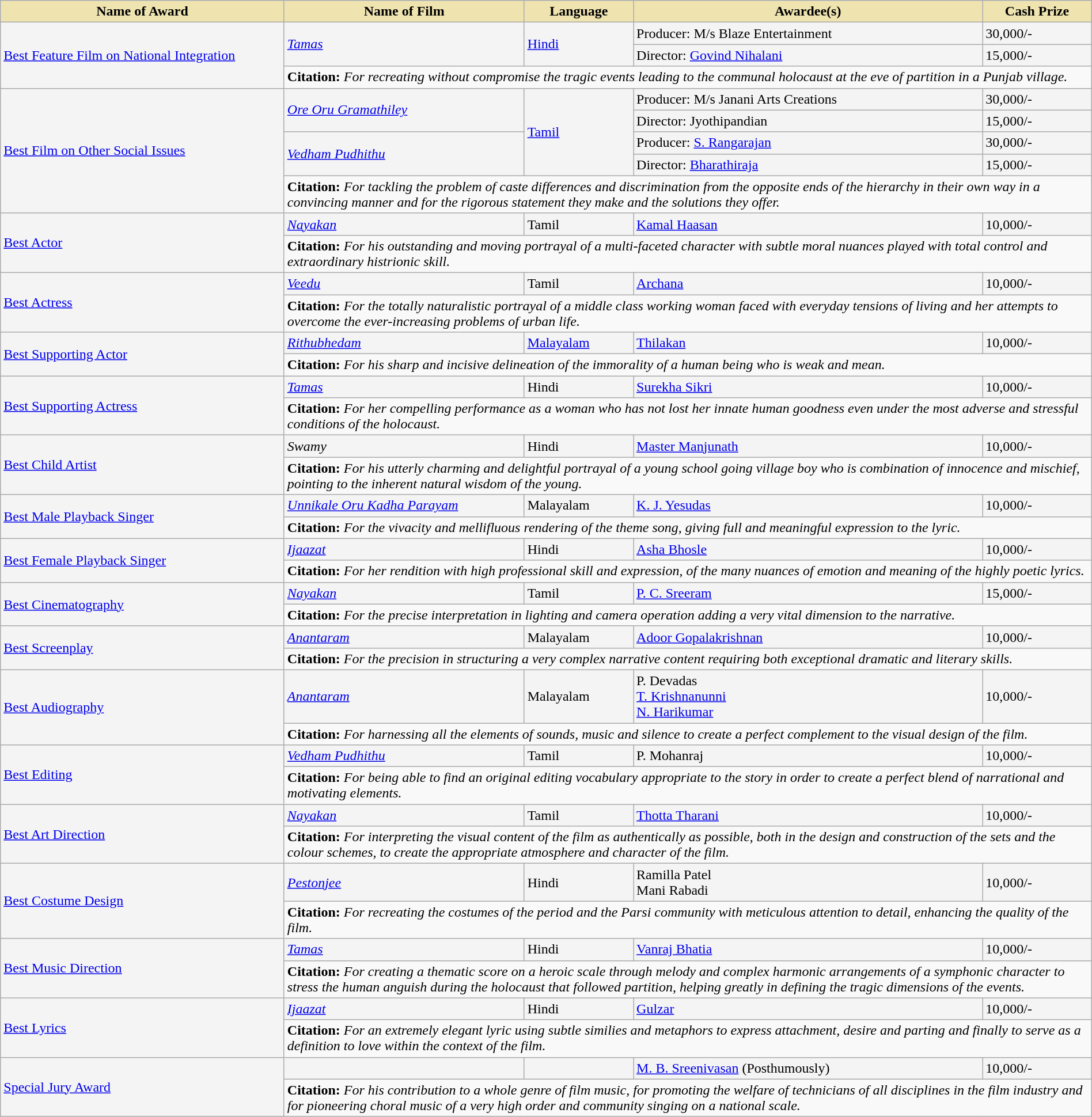<table class="wikitable" style="width:100%;">
<tr>
<th style="background-color:#EFE4B0;width:26%;">Name of Award</th>
<th style="background-color:#EFE4B0;width:22%;">Name of Film</th>
<th style="background-color:#EFE4B0;width:10%;">Language</th>
<th style="background-color:#EFE4B0;width:32%;">Awardee(s)</th>
<th style="background-color:#EFE4B0;width:10%;">Cash Prize</th>
</tr>
<tr style="background-color:#F4F4F4">
<td rowspan="3"><a href='#'>Best Feature Film on National Integration</a></td>
<td rowspan="2"><em><a href='#'>Tamas</a></em></td>
<td rowspan="2"><a href='#'>Hindi</a></td>
<td>Producer: M/s Blaze Entertainment</td>
<td> 30,000/-</td>
</tr>
<tr style="background-color:#F4F4F4">
<td>Director: <a href='#'>Govind Nihalani</a></td>
<td> 15,000/-</td>
</tr>
<tr style="background-color:#F9F9F9">
<td colspan="4"><strong>Citation:</strong> <em>For recreating without compromise the tragic events leading to the communal holocaust at the eve of partition in a Punjab village.</em></td>
</tr>
<tr style="background-color:#F4F4F4">
<td rowspan="5"><a href='#'>Best Film on Other Social Issues</a></td>
<td rowspan="2"><em><a href='#'>Ore Oru Gramathiley</a></em></td>
<td rowspan="4"><a href='#'>Tamil</a></td>
<td>Producer: M/s Janani Arts Creations</td>
<td> 30,000/-</td>
</tr>
<tr style="background-color:#F4F4F4">
<td>Director: Jyothipandian</td>
<td> 15,000/-</td>
</tr>
<tr style="background-color:#F4F4F4">
<td rowspan="2"><em><a href='#'>Vedham Pudhithu</a></em></td>
<td>Producer: <a href='#'>S. Rangarajan</a></td>
<td> 30,000/-</td>
</tr>
<tr style="background-color:#F4F4F4">
<td>Director: <a href='#'>Bharathiraja</a></td>
<td> 15,000/-</td>
</tr>
<tr style="background-color:#F9F9F9">
<td colspan="4"><strong>Citation:</strong> <em>For tackling the problem of caste differences and discrimination from the opposite ends of the hierarchy in their own way in a convincing manner and for the rigorous statement they make and the solutions they offer.</em></td>
</tr>
<tr style="background-color:#F4F4F4">
<td rowspan="2"><a href='#'>Best Actor</a></td>
<td><em><a href='#'>Nayakan</a></em></td>
<td>Tamil</td>
<td><a href='#'>Kamal Haasan</a></td>
<td> 10,000/-</td>
</tr>
<tr style="background-color:#F9F9F9">
<td colspan="4"><strong>Citation:</strong> <em>For his outstanding and moving portrayal of a multi-faceted character with subtle moral nuances played with total control and extraordinary histrionic skill.</em></td>
</tr>
<tr style="background-color:#F4F4F4">
<td rowspan="2"><a href='#'>Best Actress</a></td>
<td><em><a href='#'>Veedu</a></em></td>
<td>Tamil</td>
<td><a href='#'>Archana</a></td>
<td> 10,000/-</td>
</tr>
<tr style="background-color:#F9F9F9">
<td colspan="4"><strong>Citation:</strong> <em>For the totally naturalistic portrayal of a middle class working woman faced with everyday tensions of living and her attempts to overcome the ever-increasing problems of urban life.</em></td>
</tr>
<tr style="background-color:#F4F4F4">
<td rowspan="2"><a href='#'>Best Supporting Actor</a></td>
<td><em><a href='#'>Rithubhedam</a></em></td>
<td><a href='#'>Malayalam</a></td>
<td><a href='#'>Thilakan</a></td>
<td> 10,000/-</td>
</tr>
<tr style="background-color:#F9F9F9">
<td colspan="4"><strong>Citation:</strong> <em>For his sharp and incisive delineation of the immorality of a human being who is weak and mean.</em></td>
</tr>
<tr style="background-color:#F4F4F4">
<td rowspan="2"><a href='#'>Best Supporting Actress</a></td>
<td><em><a href='#'>Tamas</a></em></td>
<td>Hindi</td>
<td><a href='#'>Surekha Sikri</a></td>
<td> 10,000/-</td>
</tr>
<tr style="background-color:#F9F9F9">
<td colspan="4"><strong>Citation:</strong> <em>For her compelling performance as a woman who has not lost her innate human goodness even under the most adverse and stressful conditions of the holocaust.</em></td>
</tr>
<tr style="background-color:#F4F4F4">
<td rowspan="2"><a href='#'>Best Child Artist</a></td>
<td><em>Swamy</em></td>
<td>Hindi</td>
<td><a href='#'>Master Manjunath</a></td>
<td> 10,000/-</td>
</tr>
<tr style="background-color:#F9F9F9">
<td colspan="4"><strong>Citation:</strong> <em>For his utterly charming and delightful portrayal of a young school going village boy who is combination of innocence and mischief, pointing to the inherent natural wisdom of the young.</em></td>
</tr>
<tr style="background-color:#F4F4F4">
<td rowspan="2"><a href='#'>Best Male Playback Singer</a></td>
<td><em><a href='#'>Unnikale Oru Kadha Parayam</a></em><br></td>
<td>Malayalam</td>
<td><a href='#'>K. J. Yesudas</a></td>
<td> 10,000/-</td>
</tr>
<tr style="background-color:#F9F9F9">
<td colspan="4"><strong>Citation:</strong> <em>For the vivacity and mellifluous rendering of the theme song, giving full and meaningful expression to the lyric.</em></td>
</tr>
<tr style="background-color:#F4F4F4">
<td rowspan="2"><a href='#'>Best Female Playback Singer</a></td>
<td><em><a href='#'>Ijaazat</a></em><br></td>
<td>Hindi</td>
<td><a href='#'>Asha Bhosle</a></td>
<td> 10,000/-</td>
</tr>
<tr style="background-color:#F9F9F9">
<td colspan="4"><strong>Citation:</strong> <em>For her rendition with high professional skill and expression, of the many nuances of emotion and meaning of the highly poetic lyrics.</em></td>
</tr>
<tr style="background-color:#F4F4F4">
<td rowspan="2"><a href='#'>Best Cinematography</a></td>
<td><em><a href='#'>Nayakan</a></em></td>
<td>Tamil</td>
<td><a href='#'>P. C. Sreeram</a></td>
<td> 15,000/-</td>
</tr>
<tr style="background-color:#F9F9F9">
<td colspan="4"><strong>Citation:</strong> <em>For the precise interpretation in lighting and camera operation adding a very vital dimension to the narrative.</em></td>
</tr>
<tr style="background-color:#F4F4F4">
<td rowspan="2"><a href='#'>Best Screenplay</a></td>
<td><em><a href='#'>Anantaram</a></em></td>
<td>Malayalam</td>
<td><a href='#'>Adoor Gopalakrishnan</a></td>
<td> 10,000/-</td>
</tr>
<tr style="background-color:#F9F9F9">
<td colspan="4"><strong>Citation:</strong> <em>For the precision in structuring a very complex narrative content requiring both exceptional dramatic and literary skills.</em></td>
</tr>
<tr style="background-color:#F4F4F4">
<td rowspan="2"><a href='#'>Best Audiography</a></td>
<td><em><a href='#'>Anantaram</a></em></td>
<td>Malayalam</td>
<td>P. Devadas<br><a href='#'>T. Krishnanunni</a><br><a href='#'>N. Harikumar</a></td>
<td> 10,000/-</td>
</tr>
<tr style="background-color:#F9F9F9">
<td colspan="4"><strong>Citation:</strong> <em>For harnessing all the elements of sounds, music and silence to create a perfect complement to the visual design of the film.</em></td>
</tr>
<tr style="background-color:#F4F4F4">
<td rowspan="2"><a href='#'>Best Editing</a></td>
<td><em><a href='#'>Vedham Pudhithu</a></em></td>
<td>Tamil</td>
<td>P. Mohanraj</td>
<td> 10,000/-</td>
</tr>
<tr style="background-color:#F9F9F9">
<td colspan="4"><strong>Citation:</strong> <em>For being able to find an original editing vocabulary appropriate to the story in order to create a perfect blend of narrational and motivating elements.</em></td>
</tr>
<tr style="background-color:#F4F4F4">
<td rowspan="2"><a href='#'>Best Art Direction</a></td>
<td><em><a href='#'>Nayakan</a></em></td>
<td>Tamil</td>
<td><a href='#'>Thotta Tharani</a></td>
<td> 10,000/-</td>
</tr>
<tr style="background-color:#F9F9F9">
<td colspan="4"><strong>Citation:</strong> <em>For interpreting the visual content of the film as authentically as possible, both in the design and construction of the sets and the colour schemes, to create the appropriate atmosphere and character of the film.</em></td>
</tr>
<tr style="background-color:#F4F4F4">
<td rowspan="2"><a href='#'>Best Costume Design</a></td>
<td><em><a href='#'>Pestonjee</a></em></td>
<td>Hindi</td>
<td>Ramilla Patel<br>Mani Rabadi</td>
<td> 10,000/-</td>
</tr>
<tr style="background-color:#F9F9F9">
<td colspan="4"><strong>Citation:</strong> <em>For recreating the costumes of the period and the Parsi community with meticulous attention to detail, enhancing the quality of the film.</em></td>
</tr>
<tr style="background-color:#F4F4F4">
<td rowspan="2"><a href='#'>Best Music Direction</a></td>
<td><em><a href='#'>Tamas</a></em></td>
<td>Hindi</td>
<td><a href='#'>Vanraj Bhatia</a></td>
<td> 10,000/-</td>
</tr>
<tr style="background-color:#F9F9F9">
<td colspan="4"><strong>Citation:</strong> <em>For creating a thematic score on a heroic scale through melody and complex harmonic arrangements of a symphonic character to stress the human anguish during the holocaust that followed partition, helping greatly in defining the tragic dimensions of the events.</em></td>
</tr>
<tr style="background-color:#F4F4F4">
<td rowspan="2"><a href='#'>Best Lyrics</a></td>
<td><em><a href='#'>Ijaazat</a></em><br></td>
<td>Hindi</td>
<td><a href='#'>Gulzar</a></td>
<td> 10,000/-</td>
</tr>
<tr style="background-color:#F9F9F9">
<td colspan="4"><strong>Citation:</strong> <em>For an extremely elegant lyric using subtle similies and metaphors to express attachment, desire and parting and finally to serve as a definition to love within the context of the film.</em></td>
</tr>
<tr style="background-color:#F4F4F4">
<td rowspan="2"><a href='#'>Special Jury Award</a></td>
<td></td>
<td></td>
<td><a href='#'>M. B. Sreenivasan</a> (Posthumously)</td>
<td> 10,000/-</td>
</tr>
<tr style="background-color:#F9F9F9">
<td colspan="4"><strong>Citation:</strong> <em>For his contribution to a whole genre of film music, for promoting the welfare of technicians of all disciplines in the film industry and for pioneering choral music of a very high order and community singing on a national scale.</em></td>
</tr>
</table>
